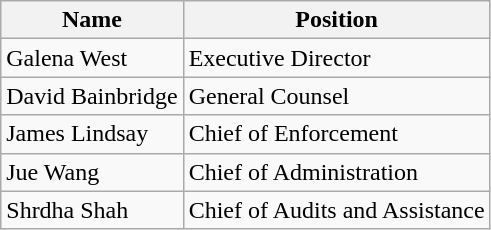<table class="wikitable">
<tr>
<th>Name</th>
<th>Position</th>
</tr>
<tr>
<td>Galena West</td>
<td>Executive Director</td>
</tr>
<tr>
<td>David Bainbridge</td>
<td>General Counsel</td>
</tr>
<tr>
<td>James Lindsay</td>
<td>Chief of Enforcement</td>
</tr>
<tr>
<td>Jue Wang</td>
<td>Chief of Administration</td>
</tr>
<tr>
<td>Shrdha Shah</td>
<td>Chief of Audits and Assistance</td>
</tr>
</table>
